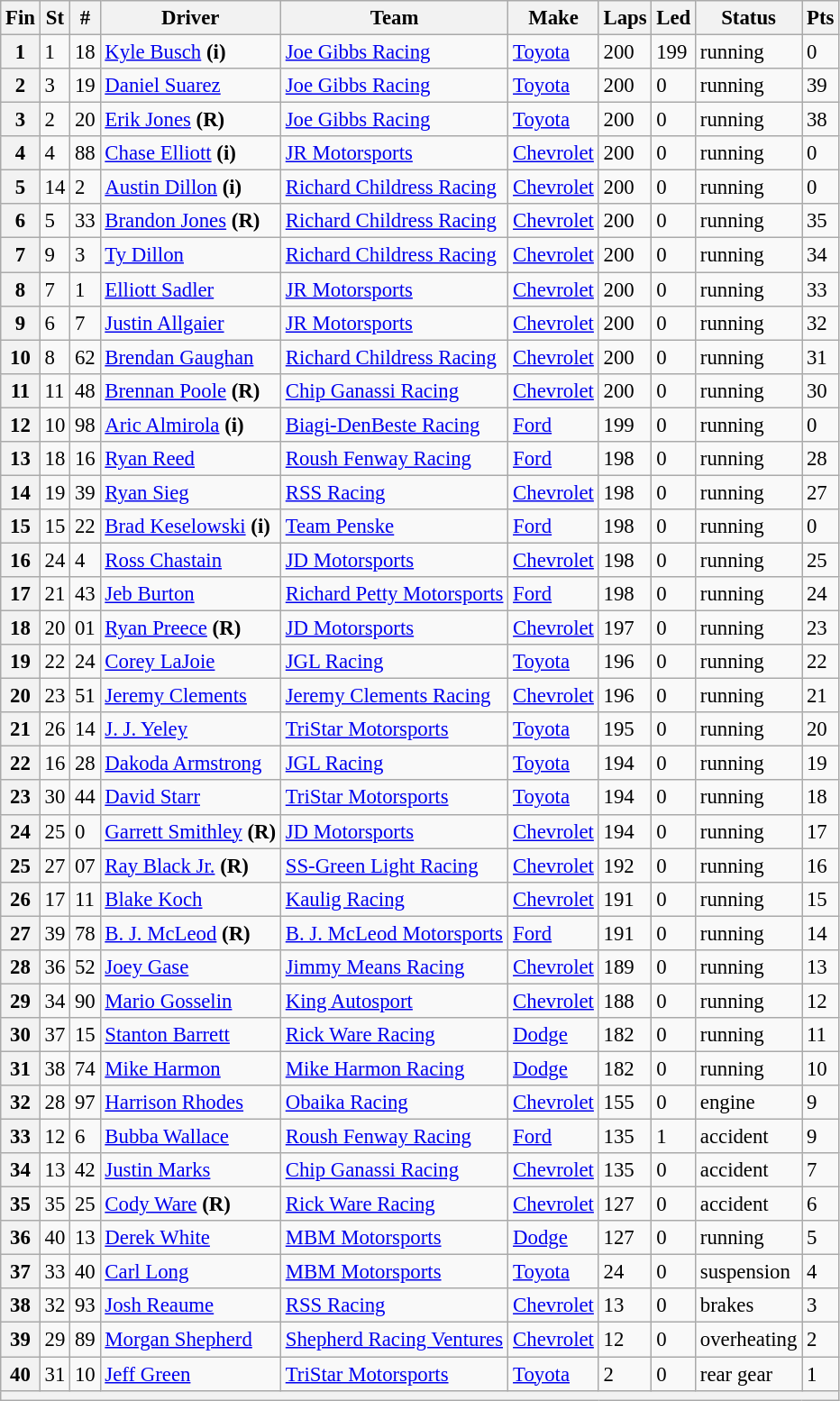<table class="wikitable sortable" style="font-size:95%">
<tr>
<th>Fin</th>
<th>St</th>
<th>#</th>
<th>Driver</th>
<th>Team</th>
<th>Make</th>
<th>Laps</th>
<th>Led</th>
<th>Status</th>
<th>Pts</th>
</tr>
<tr>
<th>1</th>
<td>1</td>
<td>18</td>
<td><a href='#'>Kyle Busch</a> <strong>(i)</strong></td>
<td><a href='#'>Joe Gibbs Racing</a></td>
<td><a href='#'>Toyota</a></td>
<td>200</td>
<td>199</td>
<td>running</td>
<td>0</td>
</tr>
<tr>
<th>2</th>
<td>3</td>
<td>19</td>
<td><a href='#'>Daniel Suarez</a></td>
<td><a href='#'>Joe Gibbs Racing</a></td>
<td><a href='#'>Toyota</a></td>
<td>200</td>
<td>0</td>
<td>running</td>
<td>39</td>
</tr>
<tr>
<th>3</th>
<td>2</td>
<td>20</td>
<td><a href='#'>Erik Jones</a> <strong>(R)</strong></td>
<td><a href='#'>Joe Gibbs Racing</a></td>
<td><a href='#'>Toyota</a></td>
<td>200</td>
<td>0</td>
<td>running</td>
<td>38</td>
</tr>
<tr>
<th>4</th>
<td>4</td>
<td>88</td>
<td><a href='#'>Chase Elliott</a> <strong>(i)</strong></td>
<td><a href='#'>JR Motorsports</a></td>
<td><a href='#'>Chevrolet</a></td>
<td>200</td>
<td>0</td>
<td>running</td>
<td>0</td>
</tr>
<tr>
<th>5</th>
<td>14</td>
<td>2</td>
<td><a href='#'>Austin Dillon</a> <strong>(i)</strong></td>
<td><a href='#'>Richard Childress Racing</a></td>
<td><a href='#'>Chevrolet</a></td>
<td>200</td>
<td>0</td>
<td>running</td>
<td>0</td>
</tr>
<tr>
<th>6</th>
<td>5</td>
<td>33</td>
<td><a href='#'>Brandon Jones</a> <strong>(R)</strong></td>
<td><a href='#'>Richard Childress Racing</a></td>
<td><a href='#'>Chevrolet</a></td>
<td>200</td>
<td>0</td>
<td>running</td>
<td>35</td>
</tr>
<tr>
<th>7</th>
<td>9</td>
<td>3</td>
<td><a href='#'>Ty Dillon</a></td>
<td><a href='#'>Richard Childress Racing</a></td>
<td><a href='#'>Chevrolet</a></td>
<td>200</td>
<td>0</td>
<td>running</td>
<td>34</td>
</tr>
<tr>
<th>8</th>
<td>7</td>
<td>1</td>
<td><a href='#'>Elliott Sadler</a></td>
<td><a href='#'>JR Motorsports</a></td>
<td><a href='#'>Chevrolet</a></td>
<td>200</td>
<td>0</td>
<td>running</td>
<td>33</td>
</tr>
<tr>
<th>9</th>
<td>6</td>
<td>7</td>
<td><a href='#'>Justin Allgaier</a></td>
<td><a href='#'>JR Motorsports</a></td>
<td><a href='#'>Chevrolet</a></td>
<td>200</td>
<td>0</td>
<td>running</td>
<td>32</td>
</tr>
<tr>
<th>10</th>
<td>8</td>
<td>62</td>
<td><a href='#'>Brendan Gaughan</a></td>
<td><a href='#'>Richard Childress Racing</a></td>
<td><a href='#'>Chevrolet</a></td>
<td>200</td>
<td>0</td>
<td>running</td>
<td>31</td>
</tr>
<tr>
<th>11</th>
<td>11</td>
<td>48</td>
<td><a href='#'>Brennan Poole</a> <strong>(R)</strong></td>
<td><a href='#'>Chip Ganassi Racing</a></td>
<td><a href='#'>Chevrolet</a></td>
<td>200</td>
<td>0</td>
<td>running</td>
<td>30</td>
</tr>
<tr>
<th>12</th>
<td>10</td>
<td>98</td>
<td><a href='#'>Aric Almirola</a> <strong>(i)</strong></td>
<td><a href='#'>Biagi-DenBeste Racing</a></td>
<td><a href='#'>Ford</a></td>
<td>199</td>
<td>0</td>
<td>running</td>
<td>0</td>
</tr>
<tr>
<th>13</th>
<td>18</td>
<td>16</td>
<td><a href='#'>Ryan Reed</a></td>
<td><a href='#'>Roush Fenway Racing</a></td>
<td><a href='#'>Ford</a></td>
<td>198</td>
<td>0</td>
<td>running</td>
<td>28</td>
</tr>
<tr>
<th>14</th>
<td>19</td>
<td>39</td>
<td><a href='#'>Ryan Sieg</a></td>
<td><a href='#'>RSS Racing</a></td>
<td><a href='#'>Chevrolet</a></td>
<td>198</td>
<td>0</td>
<td>running</td>
<td>27</td>
</tr>
<tr>
<th>15</th>
<td>15</td>
<td>22</td>
<td><a href='#'>Brad Keselowski</a> <strong>(i)</strong></td>
<td><a href='#'>Team Penske</a></td>
<td><a href='#'>Ford</a></td>
<td>198</td>
<td>0</td>
<td>running</td>
<td>0</td>
</tr>
<tr>
<th>16</th>
<td>24</td>
<td>4</td>
<td><a href='#'>Ross Chastain</a></td>
<td><a href='#'>JD Motorsports</a></td>
<td><a href='#'>Chevrolet</a></td>
<td>198</td>
<td>0</td>
<td>running</td>
<td>25</td>
</tr>
<tr>
<th>17</th>
<td>21</td>
<td>43</td>
<td><a href='#'>Jeb Burton</a></td>
<td><a href='#'>Richard Petty Motorsports</a></td>
<td><a href='#'>Ford</a></td>
<td>198</td>
<td>0</td>
<td>running</td>
<td>24</td>
</tr>
<tr>
<th>18</th>
<td>20</td>
<td>01</td>
<td><a href='#'>Ryan Preece</a> <strong>(R)</strong></td>
<td><a href='#'>JD Motorsports</a></td>
<td><a href='#'>Chevrolet</a></td>
<td>197</td>
<td>0</td>
<td>running</td>
<td>23</td>
</tr>
<tr>
<th>19</th>
<td>22</td>
<td>24</td>
<td><a href='#'>Corey LaJoie</a></td>
<td><a href='#'>JGL Racing</a></td>
<td><a href='#'>Toyota</a></td>
<td>196</td>
<td>0</td>
<td>running</td>
<td>22</td>
</tr>
<tr>
<th>20</th>
<td>23</td>
<td>51</td>
<td><a href='#'>Jeremy Clements</a></td>
<td><a href='#'>Jeremy Clements Racing</a></td>
<td><a href='#'>Chevrolet</a></td>
<td>196</td>
<td>0</td>
<td>running</td>
<td>21</td>
</tr>
<tr>
<th>21</th>
<td>26</td>
<td>14</td>
<td><a href='#'>J. J. Yeley</a></td>
<td><a href='#'>TriStar Motorsports</a></td>
<td><a href='#'>Toyota</a></td>
<td>195</td>
<td>0</td>
<td>running</td>
<td>20</td>
</tr>
<tr>
<th>22</th>
<td>16</td>
<td>28</td>
<td><a href='#'>Dakoda Armstrong</a></td>
<td><a href='#'>JGL Racing</a></td>
<td><a href='#'>Toyota</a></td>
<td>194</td>
<td>0</td>
<td>running</td>
<td>19</td>
</tr>
<tr>
<th>23</th>
<td>30</td>
<td>44</td>
<td><a href='#'>David Starr</a></td>
<td><a href='#'>TriStar Motorsports</a></td>
<td><a href='#'>Toyota</a></td>
<td>194</td>
<td>0</td>
<td>running</td>
<td>18</td>
</tr>
<tr>
<th>24</th>
<td>25</td>
<td>0</td>
<td><a href='#'>Garrett Smithley</a> <strong>(R)</strong></td>
<td><a href='#'>JD Motorsports</a></td>
<td><a href='#'>Chevrolet</a></td>
<td>194</td>
<td>0</td>
<td>running</td>
<td>17</td>
</tr>
<tr>
<th>25</th>
<td>27</td>
<td>07</td>
<td><a href='#'>Ray Black Jr.</a> <strong>(R)</strong></td>
<td><a href='#'>SS-Green Light Racing</a></td>
<td><a href='#'>Chevrolet</a></td>
<td>192</td>
<td>0</td>
<td>running</td>
<td>16</td>
</tr>
<tr>
<th>26</th>
<td>17</td>
<td>11</td>
<td><a href='#'>Blake Koch</a></td>
<td><a href='#'>Kaulig Racing</a></td>
<td><a href='#'>Chevrolet</a></td>
<td>191</td>
<td>0</td>
<td>running</td>
<td>15</td>
</tr>
<tr>
<th>27</th>
<td>39</td>
<td>78</td>
<td><a href='#'>B. J. McLeod</a> <strong>(R)</strong></td>
<td><a href='#'>B. J. McLeod Motorsports</a></td>
<td><a href='#'>Ford</a></td>
<td>191</td>
<td>0</td>
<td>running</td>
<td>14</td>
</tr>
<tr>
<th>28</th>
<td>36</td>
<td>52</td>
<td><a href='#'>Joey Gase</a></td>
<td><a href='#'>Jimmy Means Racing</a></td>
<td><a href='#'>Chevrolet</a></td>
<td>189</td>
<td>0</td>
<td>running</td>
<td>13</td>
</tr>
<tr>
<th>29</th>
<td>34</td>
<td>90</td>
<td><a href='#'>Mario Gosselin</a></td>
<td><a href='#'>King Autosport</a></td>
<td><a href='#'>Chevrolet</a></td>
<td>188</td>
<td>0</td>
<td>running</td>
<td>12</td>
</tr>
<tr>
<th>30</th>
<td>37</td>
<td>15</td>
<td><a href='#'>Stanton Barrett</a></td>
<td><a href='#'>Rick Ware Racing</a></td>
<td><a href='#'>Dodge</a></td>
<td>182</td>
<td>0</td>
<td>running</td>
<td>11</td>
</tr>
<tr>
<th>31</th>
<td>38</td>
<td>74</td>
<td><a href='#'>Mike Harmon</a></td>
<td><a href='#'>Mike Harmon Racing</a></td>
<td><a href='#'>Dodge</a></td>
<td>182</td>
<td>0</td>
<td>running</td>
<td>10</td>
</tr>
<tr>
<th>32</th>
<td>28</td>
<td>97</td>
<td><a href='#'>Harrison Rhodes</a></td>
<td><a href='#'>Obaika Racing</a></td>
<td><a href='#'>Chevrolet</a></td>
<td>155</td>
<td>0</td>
<td>engine</td>
<td>9</td>
</tr>
<tr>
<th>33</th>
<td>12</td>
<td>6</td>
<td><a href='#'>Bubba Wallace</a></td>
<td><a href='#'>Roush Fenway Racing</a></td>
<td><a href='#'>Ford</a></td>
<td>135</td>
<td>1</td>
<td>accident</td>
<td>9</td>
</tr>
<tr>
<th>34</th>
<td>13</td>
<td>42</td>
<td><a href='#'>Justin Marks</a></td>
<td><a href='#'>Chip Ganassi Racing</a></td>
<td><a href='#'>Chevrolet</a></td>
<td>135</td>
<td>0</td>
<td>accident</td>
<td>7</td>
</tr>
<tr>
<th>35</th>
<td>35</td>
<td>25</td>
<td><a href='#'>Cody Ware</a> <strong>(R)</strong></td>
<td><a href='#'>Rick Ware Racing</a></td>
<td><a href='#'>Chevrolet</a></td>
<td>127</td>
<td>0</td>
<td>accident</td>
<td>6</td>
</tr>
<tr>
<th>36</th>
<td>40</td>
<td>13</td>
<td><a href='#'>Derek White</a></td>
<td><a href='#'>MBM Motorsports</a></td>
<td><a href='#'>Dodge</a></td>
<td>127</td>
<td>0</td>
<td>running</td>
<td>5</td>
</tr>
<tr>
<th>37</th>
<td>33</td>
<td>40</td>
<td><a href='#'>Carl Long</a></td>
<td><a href='#'>MBM Motorsports</a></td>
<td><a href='#'>Toyota</a></td>
<td>24</td>
<td>0</td>
<td>suspension</td>
<td>4</td>
</tr>
<tr>
<th>38</th>
<td>32</td>
<td>93</td>
<td><a href='#'>Josh Reaume</a></td>
<td><a href='#'>RSS Racing</a></td>
<td><a href='#'>Chevrolet</a></td>
<td>13</td>
<td>0</td>
<td>brakes</td>
<td>3</td>
</tr>
<tr>
<th>39</th>
<td>29</td>
<td>89</td>
<td><a href='#'>Morgan Shepherd</a></td>
<td><a href='#'>Shepherd Racing Ventures</a></td>
<td><a href='#'>Chevrolet</a></td>
<td>12</td>
<td>0</td>
<td>overheating</td>
<td>2</td>
</tr>
<tr>
<th>40</th>
<td>31</td>
<td>10</td>
<td><a href='#'>Jeff Green</a></td>
<td><a href='#'>TriStar Motorsports</a></td>
<td><a href='#'>Toyota</a></td>
<td>2</td>
<td>0</td>
<td>rear gear</td>
<td>1</td>
</tr>
<tr>
<th colspan="10"></th>
</tr>
</table>
